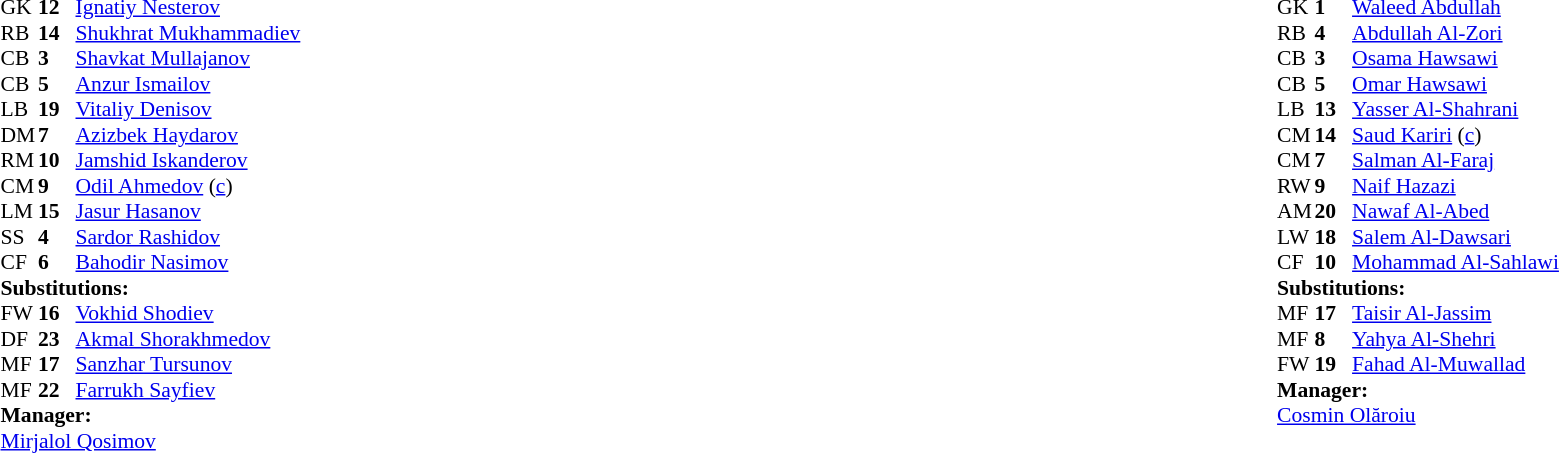<table width="100%">
<tr>
<td valign="top" width="40%"><br><table style="font-size:90%;" cellspacing="0" cellpadding="0">
<tr>
<th width="25"></th>
<th width="25"></th>
</tr>
<tr>
<td>GK</td>
<td><strong>12</strong></td>
<td><a href='#'>Ignatiy Nesterov</a></td>
</tr>
<tr>
<td>RB</td>
<td><strong>14</strong></td>
<td><a href='#'>Shukhrat Mukhammadiev</a></td>
<td></td>
<td></td>
</tr>
<tr>
<td>CB</td>
<td><strong>3</strong></td>
<td><a href='#'>Shavkat Mullajanov</a></td>
</tr>
<tr>
<td>CB</td>
<td><strong>5</strong></td>
<td><a href='#'>Anzur Ismailov</a></td>
<td></td>
</tr>
<tr>
<td>LB</td>
<td><strong>19</strong></td>
<td><a href='#'>Vitaliy Denisov</a></td>
<td></td>
</tr>
<tr>
<td>DM</td>
<td><strong>7</strong></td>
<td><a href='#'>Azizbek Haydarov</a></td>
</tr>
<tr>
<td>RM</td>
<td><strong>10</strong></td>
<td><a href='#'>Jamshid Iskanderov</a></td>
<td></td>
<td></td>
</tr>
<tr>
<td>CM</td>
<td><strong>9</strong></td>
<td><a href='#'>Odil Ahmedov</a> (<a href='#'>c</a>)</td>
</tr>
<tr>
<td>LM</td>
<td><strong>15</strong></td>
<td><a href='#'>Jasur Hasanov</a></td>
</tr>
<tr>
<td>SS</td>
<td><strong>4</strong></td>
<td><a href='#'>Sardor Rashidov</a></td>
<td></td>
<td></td>
</tr>
<tr>
<td>CF</td>
<td><strong>6</strong></td>
<td><a href='#'>Bahodir Nasimov</a></td>
</tr>
<tr>
<td colspan=3><strong>Substitutions:</strong></td>
</tr>
<tr>
<td>FW</td>
<td><strong>16</strong></td>
<td><a href='#'>Vokhid Shodiev</a></td>
<td></td>
<td></td>
</tr>
<tr>
<td>DF</td>
<td><strong>23</strong></td>
<td><a href='#'>Akmal Shorakhmedov</a></td>
<td></td>
<td></td>
</tr>
<tr>
<td>MF</td>
<td><strong>17</strong></td>
<td><a href='#'>Sanzhar Tursunov</a></td>
<td></td>
<td></td>
</tr>
<tr>
<td>MF</td>
<td><strong>22</strong></td>
<td><a href='#'>Farrukh Sayfiev</a></td>
<td></td>
</tr>
<tr>
<td colspan=3><strong>Manager:</strong></td>
</tr>
<tr>
<td colspan=4><a href='#'>Mirjalol Qosimov</a></td>
</tr>
</table>
</td>
<td valign="top"></td>
<td valign="top" width="50%"><br><table style="font-size:90%;" cellspacing="0" cellpadding="0" align="center">
<tr>
<th width=25></th>
<th width=25></th>
</tr>
<tr>
<td>GK</td>
<td><strong>1</strong></td>
<td><a href='#'>Waleed Abdullah</a></td>
</tr>
<tr>
<td>RB</td>
<td><strong>4</strong></td>
<td><a href='#'>Abdullah Al-Zori</a></td>
</tr>
<tr>
<td>CB</td>
<td><strong>3</strong></td>
<td><a href='#'>Osama Hawsawi</a></td>
<td></td>
</tr>
<tr>
<td>CB</td>
<td><strong>5</strong></td>
<td><a href='#'>Omar Hawsawi</a></td>
</tr>
<tr>
<td>LB</td>
<td><strong>13</strong></td>
<td><a href='#'>Yasser Al-Shahrani</a></td>
</tr>
<tr>
<td>CM</td>
<td><strong>14</strong></td>
<td><a href='#'>Saud Kariri</a> (<a href='#'>c</a>)</td>
<td></td>
<td></td>
</tr>
<tr>
<td>CM</td>
<td><strong>7</strong></td>
<td><a href='#'>Salman Al-Faraj</a></td>
</tr>
<tr>
<td>RW</td>
<td><strong>9</strong></td>
<td><a href='#'>Naif Hazazi</a></td>
</tr>
<tr>
<td>AM</td>
<td><strong>20</strong></td>
<td><a href='#'>Nawaf Al-Abed</a></td>
<td></td>
<td></td>
</tr>
<tr>
<td>LW</td>
<td><strong>18</strong></td>
<td><a href='#'>Salem Al-Dawsari</a></td>
<td></td>
<td></td>
</tr>
<tr>
<td>CF</td>
<td><strong>10</strong></td>
<td><a href='#'>Mohammad Al-Sahlawi</a></td>
<td></td>
</tr>
<tr>
<td colspan=3><strong>Substitutions:</strong></td>
</tr>
<tr>
<td>MF</td>
<td><strong>17</strong></td>
<td><a href='#'>Taisir Al-Jassim</a></td>
<td></td>
<td></td>
</tr>
<tr>
<td>MF</td>
<td><strong>8</strong></td>
<td><a href='#'>Yahya Al-Shehri</a></td>
<td></td>
<td></td>
</tr>
<tr>
<td>FW</td>
<td><strong>19</strong></td>
<td><a href='#'>Fahad Al-Muwallad</a></td>
<td></td>
<td></td>
</tr>
<tr>
<td colspan=3><strong>Manager:</strong></td>
</tr>
<tr>
<td colspan=4> <a href='#'>Cosmin Olăroiu</a></td>
</tr>
</table>
</td>
</tr>
</table>
